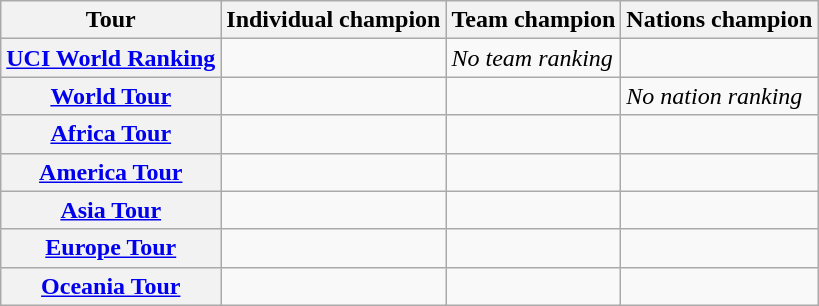<table class="wikitable sortable plainrowheaders">
<tr>
<th>Tour</th>
<th>Individual champion</th>
<th>Team champion</th>
<th>Nations champion</th>
</tr>
<tr>
<th scope=row><a href='#'>UCI World Ranking</a></th>
<td></td>
<td><em>No team ranking</em></td>
<td></td>
</tr>
<tr>
<th scope=row><a href='#'>World Tour</a></th>
<td></td>
<td></td>
<td><em>No nation ranking</em></td>
</tr>
<tr>
<th scope=row><a href='#'>Africa Tour</a></th>
<td></td>
<td></td>
<td></td>
</tr>
<tr>
<th scope=row><a href='#'>America Tour</a></th>
<td></td>
<td></td>
<td></td>
</tr>
<tr>
<th scope=row><a href='#'>Asia Tour</a></th>
<td></td>
<td></td>
<td></td>
</tr>
<tr>
<th scope=row><a href='#'>Europe Tour</a></th>
<td></td>
<td></td>
<td></td>
</tr>
<tr>
<th scope=row><a href='#'>Oceania Tour</a></th>
<td></td>
<td></td>
<td></td>
</tr>
</table>
